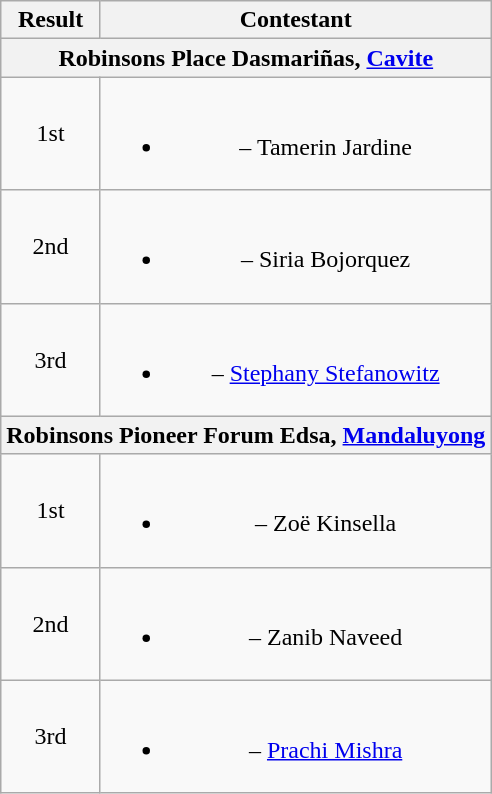<table class="wikitable" style="text-align:center;">
<tr>
<th>Result</th>
<th>Contestant</th>
</tr>
<tr>
<th colspan=2>Robinsons Place Dasmariñas, <a href='#'>Cavite</a></th>
</tr>
<tr>
<td>1st</td>
<td><br><ul><li> – Tamerin Jardine</li></ul></td>
</tr>
<tr>
<td>2nd</td>
<td><br><ul><li> – Siria Bojorquez</li></ul></td>
</tr>
<tr>
<td>3rd</td>
<td><br><ul><li> – <a href='#'>Stephany Stefanowitz</a></li></ul></td>
</tr>
<tr>
<th colspan=2>Robinsons Pioneer Forum Edsa, <a href='#'>Mandaluyong</a></th>
</tr>
<tr>
<td>1st</td>
<td><br><ul><li> – Zoë Kinsella</li></ul></td>
</tr>
<tr>
<td>2nd</td>
<td><br><ul><li> – Zanib Naveed</li></ul></td>
</tr>
<tr>
<td>3rd</td>
<td><br><ul><li> – <a href='#'>Prachi Mishra</a></li></ul></td>
</tr>
</table>
